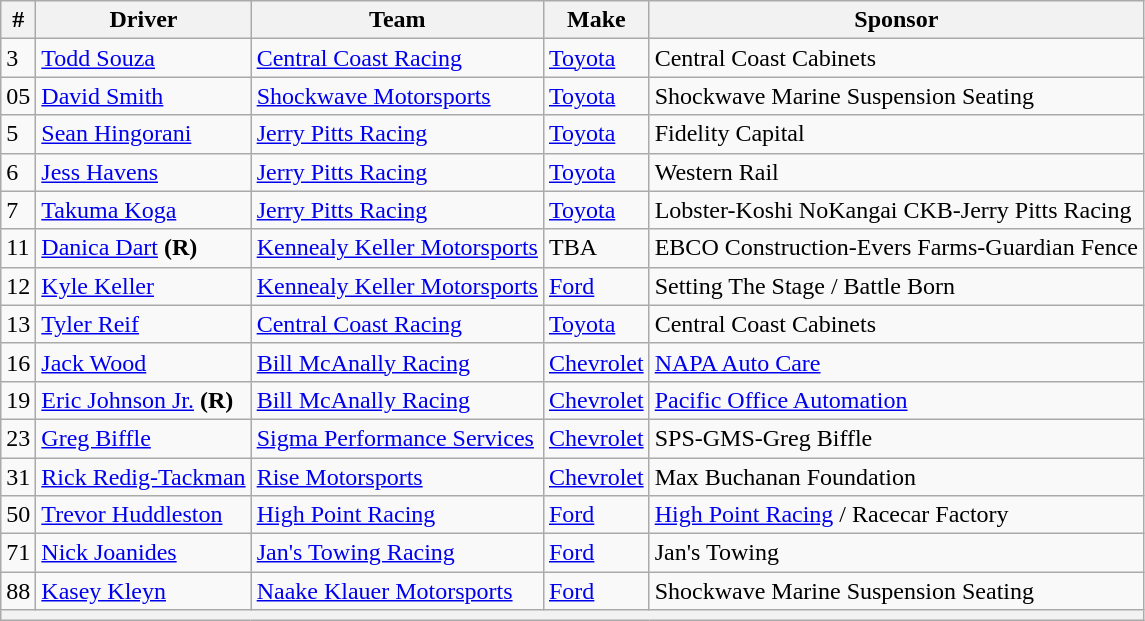<table class="wikitable">
<tr>
<th>#</th>
<th>Driver</th>
<th>Team</th>
<th>Make</th>
<th>Sponsor</th>
</tr>
<tr>
<td>3</td>
<td><a href='#'>Todd Souza</a></td>
<td><a href='#'>Central Coast Racing</a></td>
<td><a href='#'>Toyota</a></td>
<td>Central Coast Cabinets</td>
</tr>
<tr>
<td>05</td>
<td><a href='#'>David Smith</a></td>
<td><a href='#'>Shockwave Motorsports</a></td>
<td><a href='#'>Toyota</a></td>
<td>Shockwave Marine Suspension Seating</td>
</tr>
<tr>
<td>5</td>
<td><a href='#'>Sean Hingorani</a></td>
<td><a href='#'>Jerry Pitts Racing</a></td>
<td><a href='#'>Toyota</a></td>
<td>Fidelity Capital</td>
</tr>
<tr>
<td>6</td>
<td><a href='#'>Jess Havens</a></td>
<td><a href='#'>Jerry Pitts Racing</a></td>
<td><a href='#'>Toyota</a></td>
<td>Western Rail</td>
</tr>
<tr>
<td>7</td>
<td><a href='#'>Takuma Koga</a></td>
<td><a href='#'>Jerry Pitts Racing</a></td>
<td><a href='#'>Toyota</a></td>
<td>Lobster-Koshi NoKangai CKB-Jerry Pitts Racing</td>
</tr>
<tr>
<td>11</td>
<td><a href='#'>Danica Dart</a> <strong>(R)</strong></td>
<td><a href='#'>Kennealy Keller Motorsports</a></td>
<td>TBA</td>
<td nowrap>EBCO Construction-Evers Farms-Guardian Fence</td>
</tr>
<tr>
<td>12</td>
<td><a href='#'>Kyle Keller</a></td>
<td><a href='#'>Kennealy Keller Motorsports</a></td>
<td><a href='#'>Ford</a></td>
<td>Setting The Stage / Battle Born</td>
</tr>
<tr>
<td>13</td>
<td><a href='#'>Tyler Reif</a></td>
<td><a href='#'>Central Coast Racing</a></td>
<td><a href='#'>Toyota</a></td>
<td>Central Coast Cabinets</td>
</tr>
<tr>
<td>16</td>
<td><a href='#'>Jack Wood</a></td>
<td><a href='#'>Bill McAnally Racing</a></td>
<td><a href='#'>Chevrolet</a></td>
<td><a href='#'>NAPA Auto Care</a></td>
</tr>
<tr>
<td>19</td>
<td nowrap><a href='#'>Eric Johnson Jr.</a> <strong>(R)</strong></td>
<td><a href='#'>Bill McAnally Racing</a></td>
<td><a href='#'>Chevrolet</a></td>
<td><a href='#'>Pacific Office Automation</a></td>
</tr>
<tr>
<td>23</td>
<td><a href='#'>Greg Biffle</a></td>
<td nowrap><a href='#'>Sigma Performance Services</a></td>
<td><a href='#'>Chevrolet</a></td>
<td>SPS-GMS-Greg Biffle</td>
</tr>
<tr>
<td>31</td>
<td><a href='#'>Rick Redig-Tackman</a></td>
<td><a href='#'>Rise Motorsports</a></td>
<td><a href='#'>Chevrolet</a></td>
<td>Max Buchanan Foundation</td>
</tr>
<tr>
<td>50</td>
<td><a href='#'>Trevor Huddleston</a></td>
<td><a href='#'>High Point Racing</a></td>
<td><a href='#'>Ford</a></td>
<td><a href='#'>High Point Racing</a> / Racecar Factory</td>
</tr>
<tr>
<td>71</td>
<td><a href='#'>Nick Joanides</a></td>
<td><a href='#'>Jan's Towing Racing</a></td>
<td><a href='#'>Ford</a></td>
<td>Jan's Towing</td>
</tr>
<tr>
<td>88</td>
<td><a href='#'>Kasey Kleyn</a></td>
<td><a href='#'>Naake Klauer Motorsports</a></td>
<td><a href='#'>Ford</a></td>
<td>Shockwave Marine Suspension Seating</td>
</tr>
<tr>
<th colspan="5"></th>
</tr>
</table>
